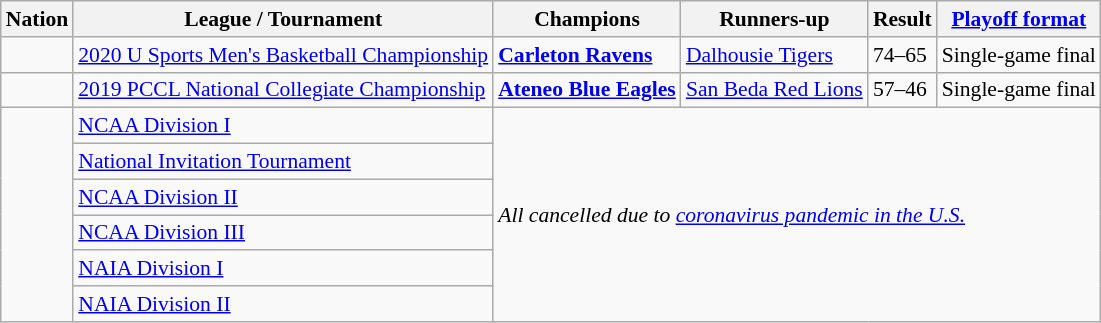<table class="wikitable" style="font-size:90%;">
<tr>
<th>Nation</th>
<th>League / Tournament</th>
<th>Champions</th>
<th>Runners-up</th>
<th>Result</th>
<th><a href='#'>Playoff format</a></th>
</tr>
<tr>
<td></td>
<td><a href='#'>2020 U Sports Men's Basketball Championship</a></td>
<td><strong><a href='#'>Carleton Ravens</a></strong></td>
<td><a href='#'>Dalhousie Tigers</a></td>
<td>74–65</td>
<td>Single-game final</td>
</tr>
<tr>
<td></td>
<td><a href='#'>2019 PCCL National Collegiate Championship</a></td>
<td><strong><a href='#'>Ateneo Blue Eagles</a></strong></td>
<td><a href='#'>San Beda Red Lions</a></td>
<td>57–46</td>
<td>Single-game final</td>
</tr>
<tr>
<td rowspan="6"></td>
<td><a href='#'>NCAA Division I</a></td>
<td colspan=4 rowspan=6><em>All cancelled due to <a href='#'>coronavirus pandemic in the U.S.</a></em></td>
</tr>
<tr>
<td><a href='#'>National Invitation Tournament</a></td>
</tr>
<tr>
<td><a href='#'>NCAA Division II</a></td>
</tr>
<tr>
<td><a href='#'>NCAA Division III</a></td>
</tr>
<tr>
<td><a href='#'>NAIA Division I</a></td>
</tr>
<tr>
<td><a href='#'>NAIA Division II</a></td>
</tr>
</table>
